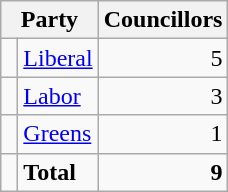<table class="wikitable">
<tr>
<th colspan="2">Party</th>
<th>Councillors</th>
</tr>
<tr>
<td> </td>
<td><a href='#'>Liberal</a></td>
<td align=right>5</td>
</tr>
<tr>
<td> </td>
<td><a href='#'>Labor</a></td>
<td align=right>3</td>
</tr>
<tr>
<td> </td>
<td><a href='#'>Greens</a></td>
<td align=right>1</td>
</tr>
<tr>
<td></td>
<td><strong>Total</strong></td>
<td align=right><strong>9</strong></td>
</tr>
</table>
